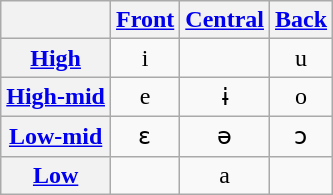<table class="wikitable" style="text-align:center">
<tr>
<th></th>
<th><a href='#'>Front</a></th>
<th><a href='#'>Central</a></th>
<th><a href='#'>Back</a></th>
</tr>
<tr>
<th><a href='#'>High</a></th>
<td>i</td>
<td></td>
<td>u</td>
</tr>
<tr>
<th><a href='#'>High-mid</a></th>
<td>e</td>
<td>ɨ</td>
<td>o</td>
</tr>
<tr>
<th><a href='#'>Low-mid</a></th>
<td>ɛ</td>
<td>ə</td>
<td>ɔ</td>
</tr>
<tr>
<th><a href='#'>Low</a></th>
<td></td>
<td>a</td>
<td></td>
</tr>
</table>
